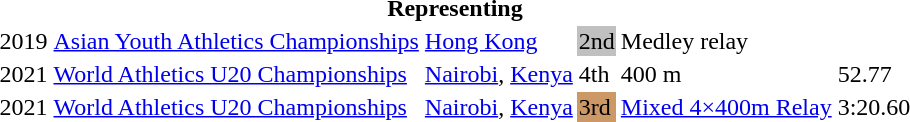<table>
<tr>
<th colspan="6">Representing </th>
</tr>
<tr>
<td>2019</td>
<td><a href='#'>Asian Youth Athletics Championships</a></td>
<td><a href='#'>Hong Kong</a></td>
<td bgcolor=silver>2nd</td>
<td>Medley relay</td>
<td></td>
</tr>
<tr>
<td>2021</td>
<td><a href='#'>World Athletics U20 Championships</a></td>
<td><a href='#'>Nairobi</a>, <a href='#'>Kenya</a></td>
<td>4th</td>
<td>400 m</td>
<td>52.77 </td>
</tr>
<tr>
<td>2021</td>
<td><a href='#'>World Athletics U20 Championships</a></td>
<td><a href='#'>Nairobi</a>, <a href='#'>Kenya</a></td>
<td style="background:#c96;">3rd</td>
<td><a href='#'>Mixed 4×400m Relay</a></td>
<td>3:20.60</td>
</tr>
<tr>
</tr>
</table>
